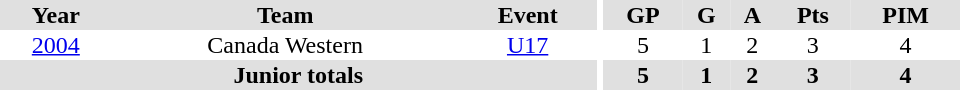<table border="0" cellpadding="1" cellspacing="0" ID="Table3" style="text-align:center; width:40em">
<tr ALIGN="center" bgcolor="#e0e0e0">
<th>Year</th>
<th>Team</th>
<th>Event</th>
<th rowspan="99" bgcolor="#ffffff"></th>
<th>GP</th>
<th>G</th>
<th>A</th>
<th>Pts</th>
<th>PIM</th>
</tr>
<tr>
<td><a href='#'>2004</a></td>
<td>Canada Western</td>
<td><a href='#'>U17</a></td>
<td>5</td>
<td>1</td>
<td>2</td>
<td>3</td>
<td>4</td>
</tr>
<tr bgcolor="#e0e0e0">
<th colspan="3">Junior totals</th>
<th>5</th>
<th>1</th>
<th>2</th>
<th>3</th>
<th>4</th>
</tr>
</table>
